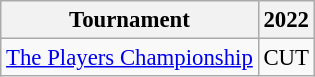<table class="wikitable" style="font-size:95%;text-align:center;">
<tr>
<th>Tournament</th>
<th>2022</th>
</tr>
<tr>
<td align=left><a href='#'>The Players Championship</a></td>
<td>CUT</td>
</tr>
</table>
